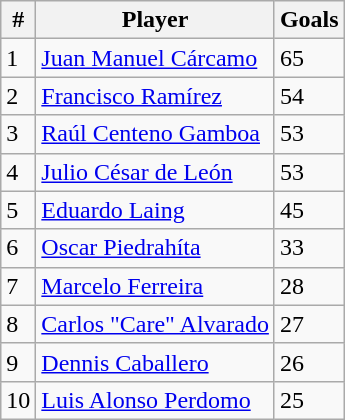<table class="wikitable">
<tr>
<th>#</th>
<th>Player</th>
<th>Goals</th>
</tr>
<tr>
<td>1</td>
<td> <a href='#'>Juan Manuel Cárcamo</a></td>
<td>65</td>
</tr>
<tr>
<td>2</td>
<td> <a href='#'>Francisco Ramírez</a></td>
<td>54</td>
</tr>
<tr>
<td>3</td>
<td> <a href='#'>Raúl Centeno Gamboa</a></td>
<td>53</td>
</tr>
<tr>
<td>4</td>
<td> <a href='#'>Julio César de León</a></td>
<td>53</td>
</tr>
<tr>
<td>5</td>
<td> <a href='#'>Eduardo Laing</a></td>
<td>45</td>
</tr>
<tr>
<td>6</td>
<td> <a href='#'>Oscar Piedrahíta</a></td>
<td>33</td>
</tr>
<tr>
<td>7</td>
<td> <a href='#'>Marcelo Ferreira</a></td>
<td>28</td>
</tr>
<tr>
<td>8</td>
<td> <a href='#'>Carlos "Care" Alvarado</a></td>
<td>27</td>
</tr>
<tr>
<td>9</td>
<td> <a href='#'>Dennis Caballero</a></td>
<td>26</td>
</tr>
<tr>
<td>10</td>
<td> <a href='#'>Luis Alonso Perdomo</a></td>
<td>25</td>
</tr>
</table>
